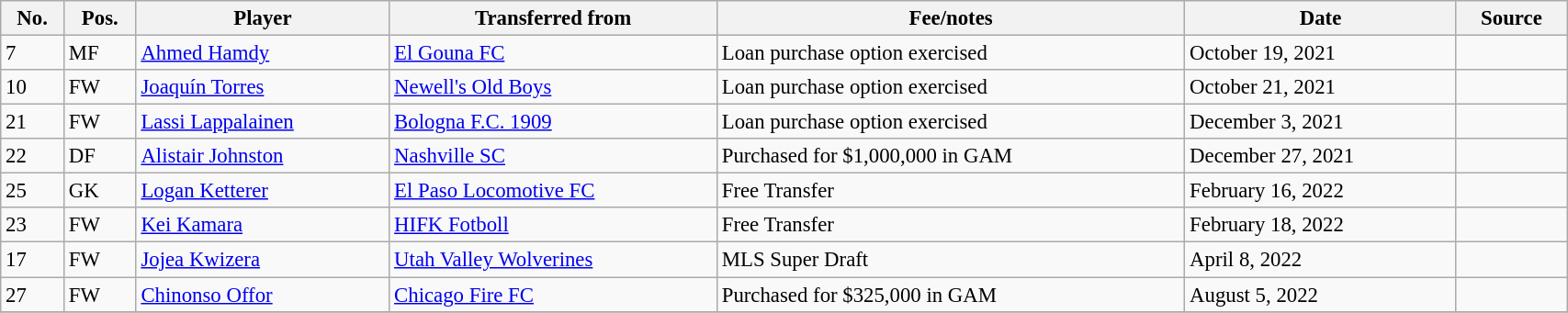<table class="wikitable sortable" style="width:90%; text-align:center; font-size:95%; text-align:left;">
<tr>
<th>No.</th>
<th>Pos.</th>
<th>Player</th>
<th>Transferred from</th>
<th>Fee/notes</th>
<th>Date</th>
<th>Source</th>
</tr>
<tr>
<td>7</td>
<td>MF</td>
<td> <a href='#'>Ahmed Hamdy</a></td>
<td> <a href='#'>El Gouna FC</a></td>
<td>Loan purchase option exercised</td>
<td>October 19, 2021</td>
<td></td>
</tr>
<tr>
<td>10</td>
<td>FW</td>
<td> <a href='#'>Joaquín Torres</a></td>
<td> <a href='#'>Newell's Old Boys</a></td>
<td>Loan purchase option exercised</td>
<td>October 21, 2021</td>
<td></td>
</tr>
<tr>
<td>21</td>
<td>FW</td>
<td> <a href='#'>Lassi Lappalainen</a></td>
<td> <a href='#'>Bologna F.C. 1909</a></td>
<td>Loan purchase option exercised</td>
<td>December 3, 2021</td>
<td></td>
</tr>
<tr>
<td>22</td>
<td>DF</td>
<td> <a href='#'>Alistair Johnston</a></td>
<td> <a href='#'>Nashville SC</a></td>
<td>Purchased for $1,000,000 in GAM</td>
<td>December 27, 2021</td>
<td></td>
</tr>
<tr>
<td>25</td>
<td>GK</td>
<td> <a href='#'>Logan Ketterer</a></td>
<td> <a href='#'>El Paso Locomotive FC</a></td>
<td>Free Transfer</td>
<td>February 16, 2022</td>
<td></td>
</tr>
<tr>
<td>23</td>
<td>FW</td>
<td> <a href='#'>Kei Kamara</a></td>
<td> <a href='#'>HIFK Fotboll</a></td>
<td>Free Transfer</td>
<td>February 18, 2022</td>
<td></td>
</tr>
<tr>
<td>17</td>
<td>FW</td>
<td> <a href='#'>Jojea Kwizera</a></td>
<td> <a href='#'>Utah Valley Wolverines</a></td>
<td>MLS Super Draft</td>
<td>April 8, 2022</td>
<td></td>
</tr>
<tr>
<td>27</td>
<td>FW</td>
<td> <a href='#'>Chinonso Offor</a></td>
<td> <a href='#'>Chicago Fire FC</a></td>
<td>Purchased for $325,000 in GAM</td>
<td>August 5, 2022</td>
<td></td>
</tr>
<tr>
</tr>
</table>
